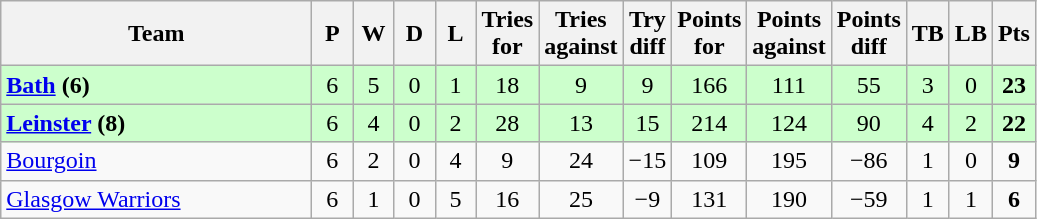<table class="wikitable" style="text-align: center;">
<tr>
<th width="200">Team</th>
<th width="20">P</th>
<th width="20">W</th>
<th width="20">D</th>
<th width="20">L</th>
<th width="20">Tries for</th>
<th width="20">Tries against</th>
<th width="20">Try diff</th>
<th width="20">Points for</th>
<th width="20">Points against</th>
<th width="25">Points diff</th>
<th width="20">TB</th>
<th width="20">LB</th>
<th width="20">Pts</th>
</tr>
<tr bgcolor=#ccffcc>
<td align=left> <strong><a href='#'>Bath</a> (6)</strong></td>
<td>6</td>
<td>5</td>
<td>0</td>
<td>1</td>
<td>18</td>
<td>9</td>
<td>9</td>
<td>166</td>
<td>111</td>
<td>55</td>
<td>3</td>
<td>0</td>
<td><strong>23</strong></td>
</tr>
<tr bgcolor=#ccffcc>
<td align=left> <strong><a href='#'>Leinster</a> (8)</strong></td>
<td>6</td>
<td>4</td>
<td>0</td>
<td>2</td>
<td>28</td>
<td>13</td>
<td>15</td>
<td>214</td>
<td>124</td>
<td>90</td>
<td>4</td>
<td>2</td>
<td><strong>22</strong></td>
</tr>
<tr>
<td align=left> <a href='#'>Bourgoin</a></td>
<td>6</td>
<td>2</td>
<td>0</td>
<td>4</td>
<td>9</td>
<td>24</td>
<td>−15</td>
<td>109</td>
<td>195</td>
<td>−86</td>
<td>1</td>
<td>0</td>
<td><strong>9</strong></td>
</tr>
<tr>
<td align=left> <a href='#'>Glasgow Warriors</a></td>
<td>6</td>
<td>1</td>
<td>0</td>
<td>5</td>
<td>16</td>
<td>25</td>
<td>−9</td>
<td>131</td>
<td>190</td>
<td>−59</td>
<td>1</td>
<td>1</td>
<td><strong>6</strong></td>
</tr>
</table>
